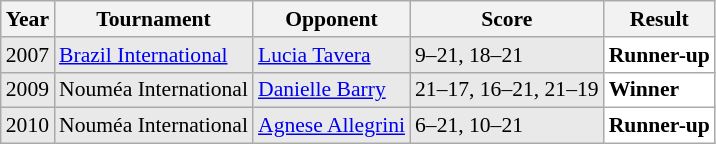<table class="sortable wikitable" style="font-size: 90%;">
<tr>
<th>Year</th>
<th>Tournament</th>
<th>Opponent</th>
<th>Score</th>
<th>Result</th>
</tr>
<tr style="background:#E9E9E9">
<td align="center">2007</td>
<td align="left"><a href='#'>Brazil International</a></td>
<td align="left"> <a href='#'>Lucia Tavera</a></td>
<td align="left">9–21, 18–21</td>
<td style="text-align:left; background:white"> <strong>Runner-up</strong></td>
</tr>
<tr style="background:#E9E9E9">
<td align="center">2009</td>
<td align="left">Nouméa International</td>
<td align="left"> <a href='#'>Danielle Barry</a></td>
<td align="left">21–17, 16–21, 21–19</td>
<td style="text-align:left; background:white"> <strong>Winner</strong></td>
</tr>
<tr style="background:#E9E9E9">
<td align="center">2010</td>
<td align="left">Nouméa International</td>
<td align="left"> <a href='#'>Agnese Allegrini</a></td>
<td align="left">6–21, 10–21</td>
<td style="text-align:left; background:white"> <strong>Runner-up</strong></td>
</tr>
</table>
